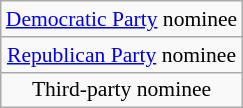<table class="wikitable" style="text-align:center; font-size:90%">
<tr>
<td align="center" ><a href='#'>Democratic Party</a> nominee</td>
</tr>
<tr>
<td align="center" ><a href='#'>Republican Party</a> nominee</td>
</tr>
<tr>
<td align="center" >Third-party nominee</td>
</tr>
</table>
